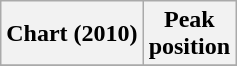<table class="wikitable plainrowheaders" style="text-align:center">
<tr>
<th scope="col">Chart (2010)</th>
<th scope="col">Peak<br>position</th>
</tr>
<tr>
</tr>
</table>
